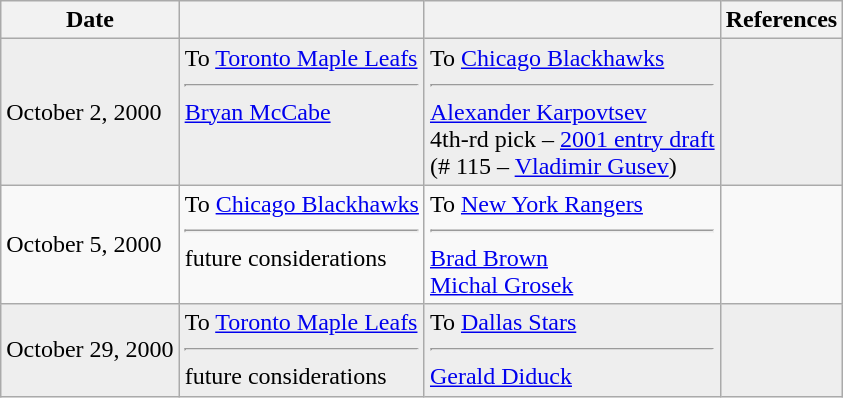<table class="wikitable">
<tr>
<th>Date</th>
<th></th>
<th></th>
<th>References</th>
</tr>
<tr bgcolor="#eeeeee">
<td>October 2, 2000</td>
<td valign="top">To <a href='#'>Toronto Maple Leafs</a><hr><a href='#'>Bryan McCabe</a></td>
<td valign="top">To <a href='#'>Chicago Blackhawks</a><hr><a href='#'>Alexander Karpovtsev</a><br>4th-rd pick – <a href='#'>2001 entry draft</a><br>(# 115 – <a href='#'>Vladimir Gusev</a>)</td>
<td></td>
</tr>
<tr>
<td>October 5, 2000</td>
<td valign="top">To <a href='#'>Chicago Blackhawks</a><hr>future considerations</td>
<td valign="top">To <a href='#'>New York Rangers</a><hr><a href='#'>Brad Brown</a><br><a href='#'>Michal Grosek</a></td>
<td></td>
</tr>
<tr bgcolor="#eeeeee">
<td>October 29, 2000</td>
<td valign="top">To <a href='#'>Toronto Maple Leafs</a><hr>future considerations</td>
<td valign="top">To <a href='#'>Dallas Stars</a><hr><a href='#'>Gerald Diduck</a></td>
<td></td>
</tr>
</table>
